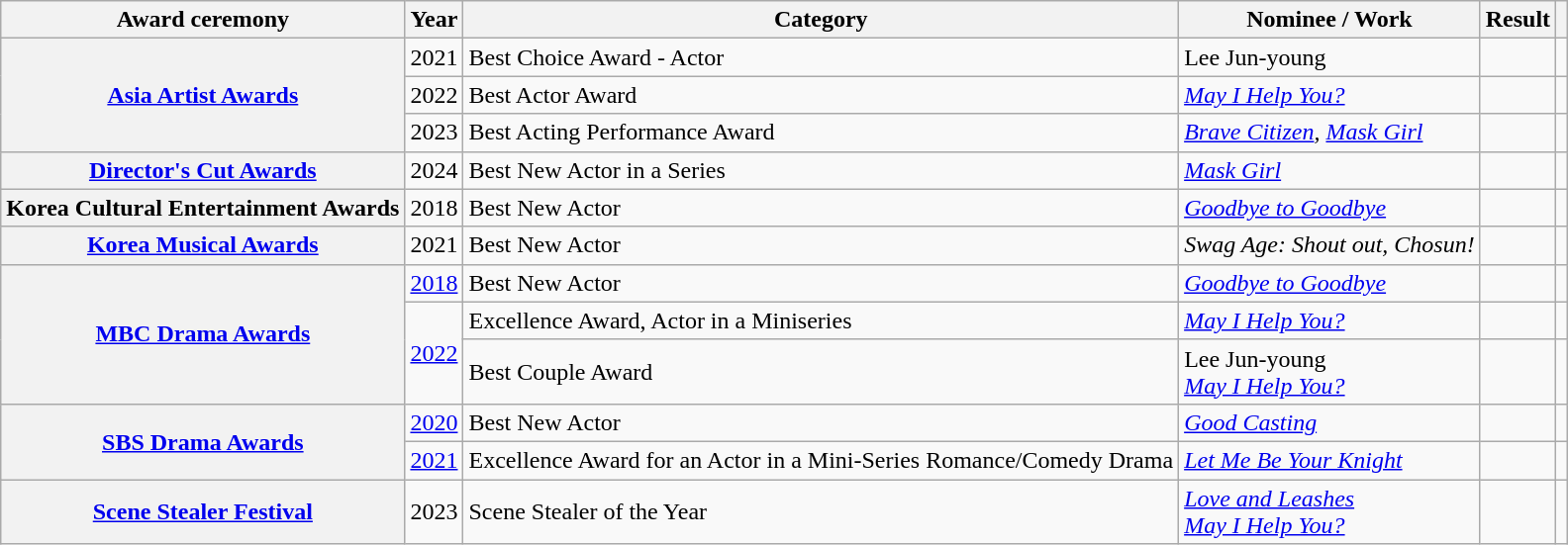<table class="wikitable plainrowheaders sortable">
<tr>
<th scope="col">Award ceremony</th>
<th scope="col">Year</th>
<th scope="col">Category</th>
<th scope="col">Nominee / Work</th>
<th scope="col">Result</th>
<th scope="col" class="unsortable"></th>
</tr>
<tr>
<th scope="row" rowspan="3"><a href='#'>Asia Artist Awards</a></th>
<td style="text-align:center">2021</td>
<td>Best Choice Award - Actor</td>
<td>Lee Jun-young</td>
<td></td>
<td style="text-align:center"></td>
</tr>
<tr>
<td style="text-align:center">2022</td>
<td>Best Actor Award</td>
<td><em><a href='#'>May I Help You?</a></em></td>
<td></td>
<td style="text-align:center"></td>
</tr>
<tr>
<td style="text-align:center">2023</td>
<td>Best Acting Performance Award</td>
<td><em><a href='#'>Brave Citizen</a>, <a href='#'>Mask Girl</a></em></td>
<td></td>
<td style="text-align:center"></td>
</tr>
<tr>
<th scope="row"><a href='#'>Director's Cut Awards</a></th>
<td style="text-align:center">2024</td>
<td>Best New Actor in a Series</td>
<td><em><a href='#'>Mask Girl</a></em></td>
<td></td>
<td style="text-align:center"></td>
</tr>
<tr>
<th scope="row">Korea Cultural Entertainment Awards</th>
<td style="text-align:center">2018</td>
<td>Best New Actor</td>
<td><em><a href='#'>Goodbye to Goodbye</a></em></td>
<td></td>
<td style="text-align:center"></td>
</tr>
<tr>
<th scope="row"><a href='#'>Korea Musical Awards</a></th>
<td style="text-align:center">2021</td>
<td>Best New Actor</td>
<td><em>Swag Age: Shout out, Chosun! </em></td>
<td></td>
<td style="text-align:center"></td>
</tr>
<tr>
<th scope="row"  rowspan="3"><a href='#'>MBC Drama Awards</a></th>
<td style="text-align:center"><a href='#'>2018</a></td>
<td>Best New Actor</td>
<td><em><a href='#'>Goodbye to Goodbye</a></em></td>
<td></td>
<td style="text-align:center"></td>
</tr>
<tr>
<td rowspan="2" style="text-align:center"><a href='#'>2022</a></td>
<td>Excellence Award, Actor in a Miniseries</td>
<td><em><a href='#'>May I Help You?</a></em></td>
<td></td>
<td style="text-align:center"></td>
</tr>
<tr>
<td>Best Couple Award</td>
<td>Lee Jun-young <br><em><a href='#'>May I Help You?</a></em></td>
<td></td>
<td style="text-align:center"></td>
</tr>
<tr>
<th scope="row"  rowspan="2"><a href='#'>SBS Drama Awards</a></th>
<td style="text-align:center"><a href='#'>2020</a></td>
<td>Best New Actor</td>
<td><em><a href='#'>Good Casting</a></em></td>
<td></td>
<td style="text-align:center"></td>
</tr>
<tr>
<td style="text-align:center"><a href='#'>2021</a></td>
<td>Excellence Award for an Actor in a Mini-Series Romance/Comedy Drama</td>
<td><em><a href='#'>Let Me Be Your Knight</a></em></td>
<td></td>
<td style="text-align:center"></td>
</tr>
<tr>
<th scope="row"  rowspan="3"><a href='#'>Scene Stealer Festival</a></th>
<td style="text-align:center">2023</td>
<td>Scene Stealer of the Year</td>
<td><em><a href='#'>Love and Leashes</a></em><br><em><a href='#'>May I Help You?</a></em></td>
<td></td>
<td style="text-align:center"></td>
</tr>
</table>
